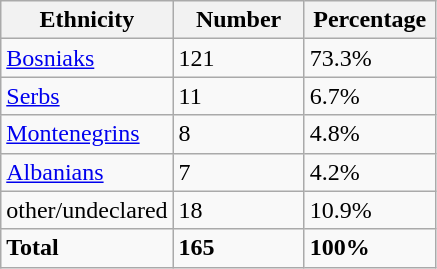<table class="wikitable">
<tr>
<th width="100px">Ethnicity</th>
<th width="80px">Number</th>
<th width="80px">Percentage</th>
</tr>
<tr>
<td><a href='#'>Bosniaks</a></td>
<td>121</td>
<td>73.3%</td>
</tr>
<tr>
<td><a href='#'>Serbs</a></td>
<td>11</td>
<td>6.7%</td>
</tr>
<tr>
<td><a href='#'>Montenegrins</a></td>
<td>8</td>
<td>4.8%</td>
</tr>
<tr>
<td><a href='#'>Albanians</a></td>
<td>7</td>
<td>4.2%</td>
</tr>
<tr>
<td>other/undeclared</td>
<td>18</td>
<td>10.9%</td>
</tr>
<tr>
<td><strong>Total</strong></td>
<td><strong>165</strong></td>
<td><strong>100%</strong></td>
</tr>
</table>
